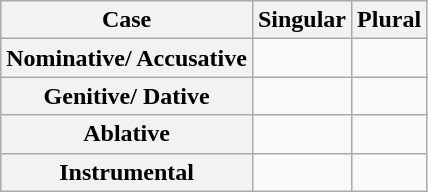<table class="wikitable">
<tr>
<th>Case</th>
<th>Singular</th>
<th>Plural</th>
</tr>
<tr>
<th>Nominative/ Accusative</th>
<td></td>
<td></td>
</tr>
<tr>
<th>Genitive/ Dative</th>
<td></td>
<td></td>
</tr>
<tr>
<th>Ablative</th>
<td></td>
<td></td>
</tr>
<tr>
<th>Instrumental</th>
<td></td>
<td></td>
</tr>
</table>
